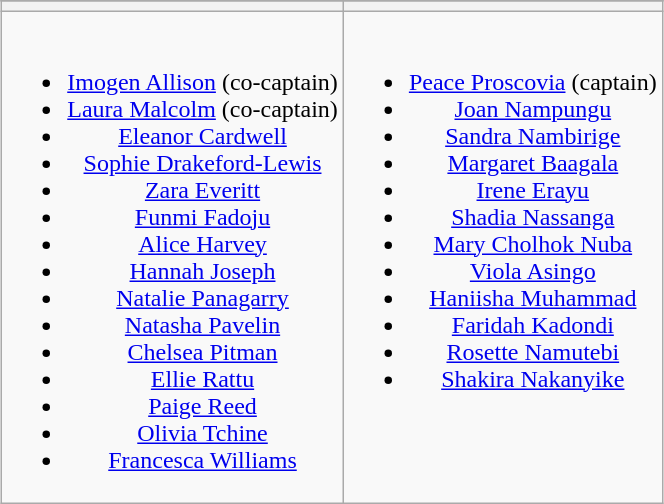<table class="wikitable" style="text-align:center; margin:auto">
<tr>
</tr>
<tr>
<th></th>
<th></th>
</tr>
<tr style="vertical-align:top">
<td><br><ul><li><a href='#'>Imogen Allison</a> (co-captain)</li><li><a href='#'>Laura Malcolm</a> (co-captain)</li><li><a href='#'>Eleanor Cardwell</a></li><li><a href='#'>Sophie Drakeford-Lewis</a></li><li><a href='#'>Zara Everitt</a></li><li><a href='#'>Funmi Fadoju</a></li><li><a href='#'>Alice Harvey</a></li><li><a href='#'>Hannah Joseph</a></li><li><a href='#'>Natalie Panagarry</a></li><li><a href='#'>Natasha Pavelin</a></li><li><a href='#'>Chelsea Pitman</a></li><li><a href='#'>Ellie Rattu</a></li><li><a href='#'>Paige Reed</a></li><li><a href='#'>Olivia Tchine</a></li><li><a href='#'>Francesca Williams</a></li></ul></td>
<td><br><ul><li><a href='#'>Peace Proscovia</a> (captain)</li><li><a href='#'>Joan Nampungu</a></li><li><a href='#'>Sandra Nambirige</a></li><li><a href='#'>Margaret Baagala</a></li><li><a href='#'>Irene Erayu</a></li><li><a href='#'>Shadia Nassanga</a></li><li><a href='#'>Mary Cholhok Nuba</a></li><li><a href='#'>Viola Asingo</a></li><li><a href='#'>Haniisha Muhammad</a></li><li><a href='#'>Faridah Kadondi</a></li><li><a href='#'>Rosette Namutebi</a></li><li><a href='#'>Shakira Nakanyike</a></li></ul></td>
</tr>
</table>
